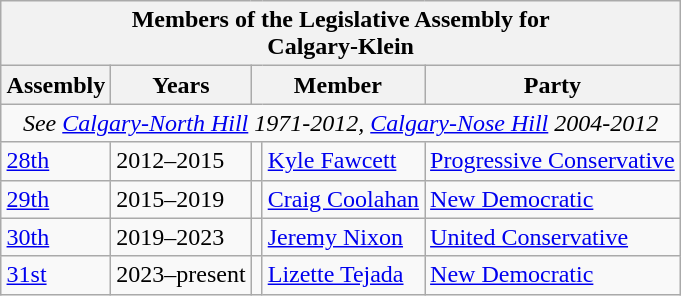<table class="wikitable" align=right>
<tr>
<th colspan=5>Members of the Legislative Assembly for<br>Calgary-Klein</th>
</tr>
<tr>
<th>Assembly</th>
<th>Years</th>
<th colspan="2">Member</th>
<th>Party</th>
</tr>
<tr>
<td align="center" colspan=5><em>See <a href='#'>Calgary-North Hill</a> 1971-2012, <a href='#'>Calgary-Nose Hill</a> 2004-2012</em></td>
</tr>
<tr>
<td><a href='#'>28th</a></td>
<td>2012–2015</td>
<td></td>
<td><a href='#'>Kyle Fawcett</a></td>
<td><a href='#'>Progressive Conservative</a></td>
</tr>
<tr>
<td><a href='#'>29th</a></td>
<td>2015–2019</td>
<td></td>
<td><a href='#'>Craig Coolahan</a></td>
<td><a href='#'>New Democratic</a></td>
</tr>
<tr>
<td><a href='#'>30th</a></td>
<td>2019–2023</td>
<td></td>
<td><a href='#'>Jeremy Nixon</a></td>
<td><a href='#'>United Conservative</a></td>
</tr>
<tr>
<td><a href='#'>31st</a></td>
<td>2023–present</td>
<td></td>
<td><a href='#'>Lizette Tejada</a></td>
<td><a href='#'>New Democratic</a></td>
</tr>
</table>
